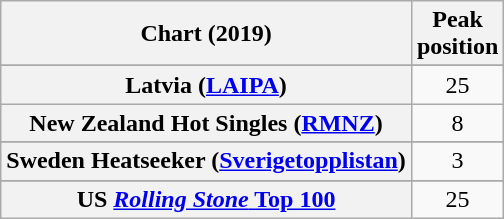<table class="wikitable sortable plainrowheaders" style="text-align:center">
<tr>
<th scope="col">Chart (2019)</th>
<th scope="col">Peak<br>position</th>
</tr>
<tr>
</tr>
<tr>
</tr>
<tr>
</tr>
<tr>
<th scope="row">Latvia (<a href='#'>LAIPA</a>)</th>
<td>25</td>
</tr>
<tr>
<th scope="row">New Zealand Hot Singles (<a href='#'>RMNZ</a>)</th>
<td>8</td>
</tr>
<tr>
</tr>
<tr>
<th scope="row">Sweden Heatseeker (<a href='#'>Sverigetopplistan</a>)</th>
<td>3</td>
</tr>
<tr>
</tr>
<tr>
</tr>
<tr>
</tr>
<tr>
</tr>
<tr>
</tr>
<tr>
<th scope="row">US <a href='#'><em>Rolling Stone</em> Top 100</a></th>
<td>25</td>
</tr>
</table>
